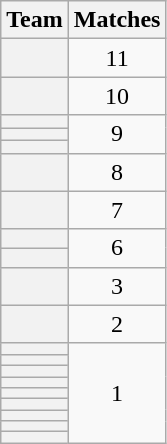<table class="wikitable plainrowheaders" style="text-align: center;">
<tr>
<th>Team</th>
<th>Matches</th>
</tr>
<tr>
<th scope=row></th>
<td>11</td>
</tr>
<tr>
<th scope=row></th>
<td>10</td>
</tr>
<tr>
<th scope=row></th>
<td rowspan=3>9</td>
</tr>
<tr>
<th scope=row></th>
</tr>
<tr>
<th scope=row></th>
</tr>
<tr>
<th scope=row></th>
<td>8</td>
</tr>
<tr>
<th scope=row></th>
<td>7</td>
</tr>
<tr>
<th scope=row></th>
<td rowspan=2>6</td>
</tr>
<tr>
<th scope=row></th>
</tr>
<tr>
<th scope=row></th>
<td>3</td>
</tr>
<tr>
<th scope=row></th>
<td>2</td>
</tr>
<tr>
<th scope=row></th>
<td rowspan=9>1</td>
</tr>
<tr>
<th scope=row></th>
</tr>
<tr>
<th scope=row></th>
</tr>
<tr>
<th scope=row></th>
</tr>
<tr>
<th scope=row></th>
</tr>
<tr>
<th scope=row></th>
</tr>
<tr>
<th scope=row></th>
</tr>
<tr>
<th scope=row></th>
</tr>
<tr>
<th scope=row></th>
</tr>
</table>
